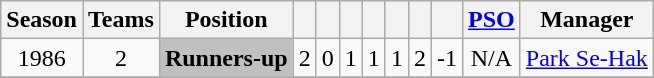<table class="wikitable" style="text-align:center">
<tr>
<th>Season</th>
<th>Teams</th>
<th>Position</th>
<th></th>
<th></th>
<th></th>
<th></th>
<th></th>
<th></th>
<th></th>
<th><a href='#'>PSO</a></th>
<th>Manager</th>
</tr>
<tr>
<td>1986</td>
<td>2</td>
<td bgcolor=silver><strong>Runners-up</strong></td>
<td>2</td>
<td>0</td>
<td>1</td>
<td>1</td>
<td>1</td>
<td>2</td>
<td align=right>-1</td>
<td>N/A</td>
<td> <a href='#'>Park Se-Hak</a></td>
</tr>
<tr>
</tr>
</table>
